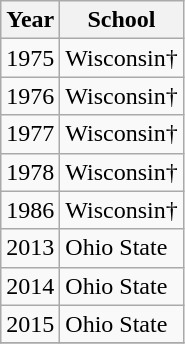<table class="wikitable">
<tr>
<th>Year</th>
<th>School</th>
</tr>
<tr>
<td>1975</td>
<td>Wisconsin†</td>
</tr>
<tr>
<td>1976</td>
<td>Wisconsin†</td>
</tr>
<tr>
<td>1977</td>
<td>Wisconsin†</td>
</tr>
<tr>
<td>1978</td>
<td>Wisconsin†</td>
</tr>
<tr>
<td>1986</td>
<td>Wisconsin†</td>
</tr>
<tr>
<td>2013</td>
<td>Ohio State</td>
</tr>
<tr>
<td>2014</td>
<td>Ohio State</td>
</tr>
<tr>
<td>2015</td>
<td>Ohio State</td>
</tr>
<tr>
</tr>
</table>
